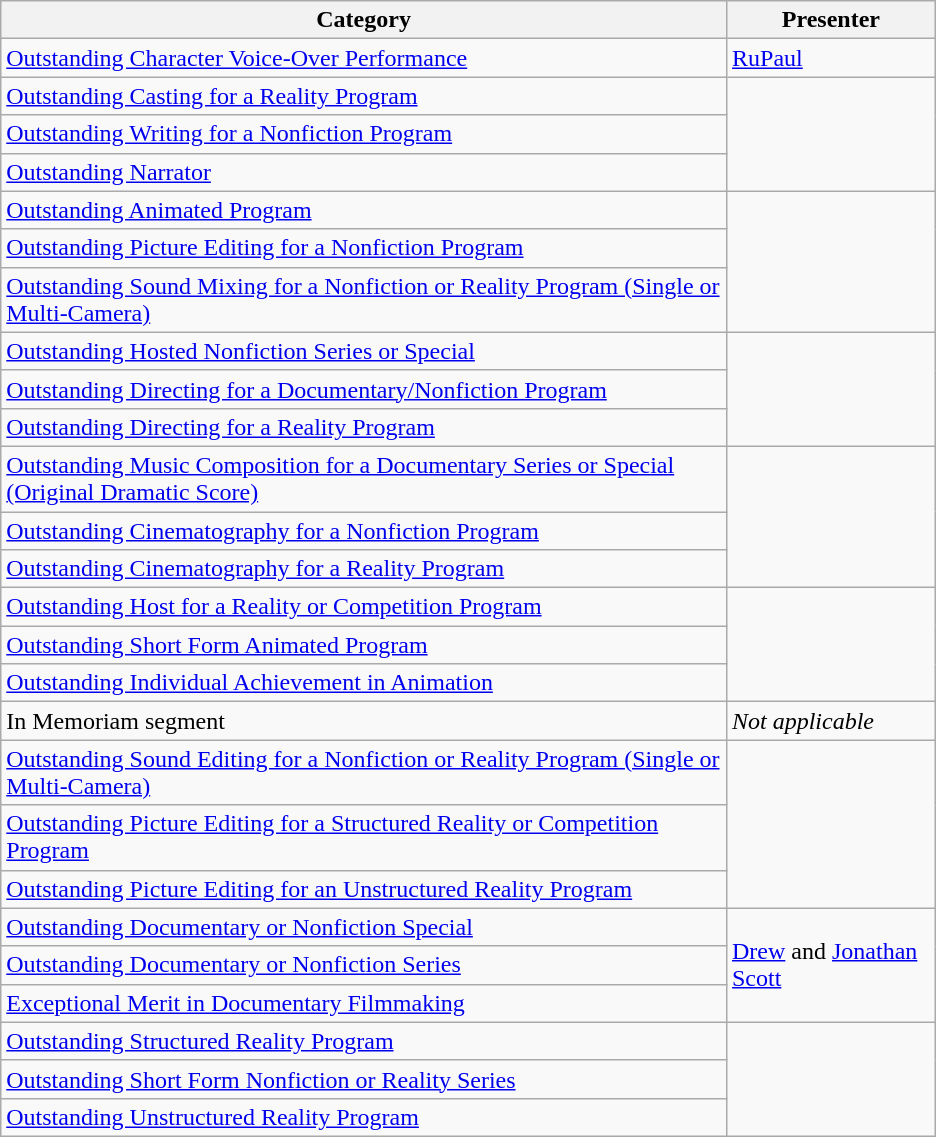<table class="wikitable sortable" style="max-width:39em">
<tr>
<th scope="col">Category</th>
<th scope="col">Presenter</th>
</tr>
<tr>
<td><a href='#'>Outstanding Character Voice-Over Performance</a></td>
<td><a href='#'>RuPaul</a></td>
</tr>
<tr>
<td><a href='#'>Outstanding Casting for a Reality Program</a></td>
<td rowspan="3"></td>
</tr>
<tr>
<td><a href='#'>Outstanding Writing for a Nonfiction Program</a></td>
</tr>
<tr>
<td><a href='#'>Outstanding Narrator</a></td>
</tr>
<tr>
<td><a href='#'>Outstanding Animated Program</a></td>
<td rowspan="3"></td>
</tr>
<tr>
<td><a href='#'>Outstanding Picture Editing for a Nonfiction Program</a></td>
</tr>
<tr>
<td><a href='#'>Outstanding Sound Mixing for a Nonfiction or Reality Program (Single or Multi-Camera)</a></td>
</tr>
<tr>
<td><a href='#'>Outstanding Hosted Nonfiction Series or Special</a></td>
<td rowspan="3"></td>
</tr>
<tr>
<td><a href='#'>Outstanding Directing for a Documentary/Nonfiction Program</a></td>
</tr>
<tr>
<td><a href='#'>Outstanding Directing for a Reality Program</a></td>
</tr>
<tr>
<td><a href='#'>Outstanding Music Composition for a Documentary Series or Special (Original Dramatic Score)</a></td>
<td rowspan="3"></td>
</tr>
<tr>
<td><a href='#'>Outstanding Cinematography for a Nonfiction Program</a></td>
</tr>
<tr>
<td><a href='#'>Outstanding Cinematography for a Reality Program</a></td>
</tr>
<tr>
<td><a href='#'>Outstanding Host for a Reality or Competition Program</a></td>
<td rowspan="3"></td>
</tr>
<tr>
<td><a href='#'>Outstanding Short Form Animated Program</a></td>
</tr>
<tr>
<td><a href='#'>Outstanding Individual Achievement in Animation</a></td>
</tr>
<tr>
<td>In Memoriam segment</td>
<td><em>Not applicable</em></td>
</tr>
<tr>
<td><a href='#'>Outstanding Sound Editing for a Nonfiction or Reality Program (Single or Multi-Camera)</a></td>
<td rowspan="3"></td>
</tr>
<tr>
<td><a href='#'>Outstanding Picture Editing for a Structured Reality or Competition Program</a></td>
</tr>
<tr>
<td><a href='#'>Outstanding Picture Editing for an Unstructured Reality Program</a></td>
</tr>
<tr>
<td><a href='#'>Outstanding Documentary or Nonfiction Special</a></td>
<td data-sort-value="Scott" rowspan="3"><a href='#'>Drew</a> and <a href='#'>Jonathan Scott</a></td>
</tr>
<tr>
<td><a href='#'>Outstanding Documentary or Nonfiction Series</a></td>
</tr>
<tr>
<td><a href='#'>Exceptional Merit in Documentary Filmmaking</a></td>
</tr>
<tr>
<td><a href='#'>Outstanding Structured Reality Program</a></td>
<td rowspan="3"></td>
</tr>
<tr>
<td><a href='#'>Outstanding Short Form Nonfiction or Reality Series</a></td>
</tr>
<tr>
<td><a href='#'>Outstanding Unstructured Reality Program</a></td>
</tr>
</table>
